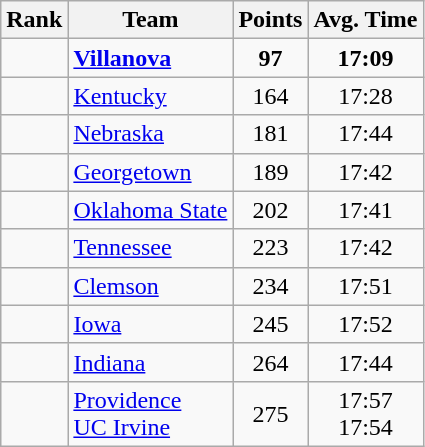<table class="wikitable sortable" style="text-align:center">
<tr>
<th>Rank</th>
<th>Team</th>
<th>Points</th>
<th>Avg. Time</th>
</tr>
<tr>
<td></td>
<td align=left><strong><a href='#'>Villanova</a></strong></td>
<td><strong>97</strong></td>
<td><strong>17:09</strong></td>
</tr>
<tr>
<td></td>
<td align=left><a href='#'>Kentucky</a></td>
<td>164</td>
<td>17:28</td>
</tr>
<tr>
<td></td>
<td align=left><a href='#'>Nebraska</a></td>
<td>181</td>
<td>17:44</td>
</tr>
<tr>
<td></td>
<td align=left><a href='#'>Georgetown</a></td>
<td>189</td>
<td>17:42</td>
</tr>
<tr>
<td></td>
<td align=left><a href='#'>Oklahoma State</a></td>
<td>202</td>
<td>17:41</td>
</tr>
<tr>
<td></td>
<td align=left><a href='#'>Tennessee</a></td>
<td>223</td>
<td>17:42</td>
</tr>
<tr>
<td></td>
<td align=left><a href='#'>Clemson</a></td>
<td>234</td>
<td>17:51</td>
</tr>
<tr>
<td></td>
<td align=left><a href='#'>Iowa</a></td>
<td>245</td>
<td>17:52</td>
</tr>
<tr>
<td></td>
<td align=left><a href='#'>Indiana</a></td>
<td>264</td>
<td>17:44</td>
</tr>
<tr>
<td></td>
<td align=left><a href='#'>Providence</a><br><a href='#'>UC Irvine</a></td>
<td>275</td>
<td>17:57<br>17:54</td>
</tr>
</table>
